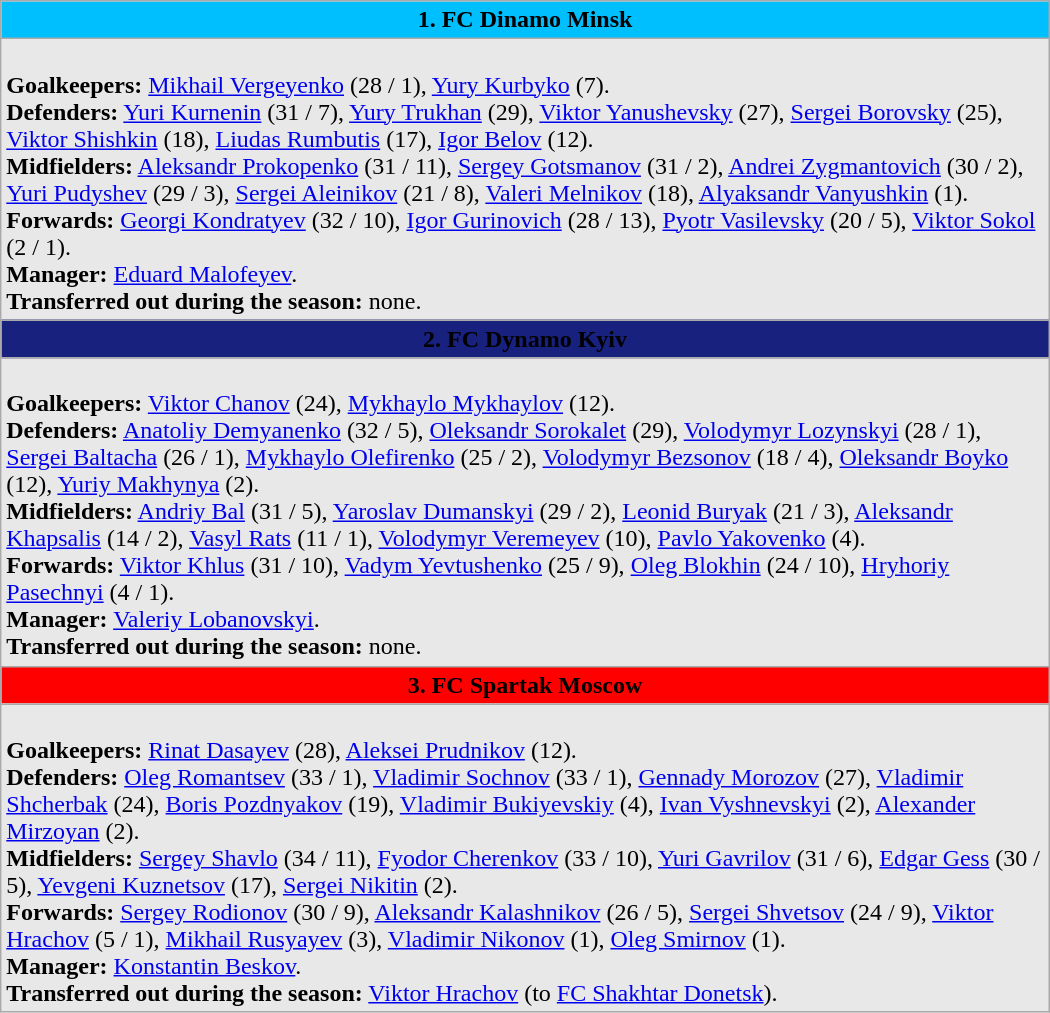<table class="wikitable" Width="700">
<tr bgcolor="#00BFFF">
<td align="center" width="700"><span> <strong>1. FC Dinamo Minsk</strong> </span></td>
</tr>
<tr bgcolor="#E8E8E8">
<td align="left" width="700"><br><strong>Goalkeepers:</strong> <a href='#'>Mikhail Vergeyenko</a> (28 / 1), <a href='#'>Yury Kurbyko</a> (7).<br>
<strong>Defenders:</strong> <a href='#'>Yuri Kurnenin</a> (31 / 7), <a href='#'>Yury Trukhan</a> (29), <a href='#'>Viktor Yanushevsky</a> (27), <a href='#'>Sergei Borovsky</a> (25), <a href='#'>Viktor Shishkin</a> (18), <a href='#'>Liudas Rumbutis</a> (17), <a href='#'>Igor Belov</a> (12).<br>
<strong>Midfielders:</strong> <a href='#'>Aleksandr Prokopenko</a> (31 / 11), <a href='#'>Sergey Gotsmanov</a> (31 / 2), <a href='#'>Andrei Zygmantovich</a> (30 / 2), <a href='#'>Yuri Pudyshev</a> (29 / 3), <a href='#'>Sergei Aleinikov</a> (21 / 8), <a href='#'>Valeri Melnikov</a> (18), <a href='#'>Alyaksandr Vanyushkin</a> (1).<br>
<strong>Forwards:</strong> <a href='#'>Georgi Kondratyev</a> (32 / 10), <a href='#'>Igor Gurinovich</a> (28 / 13), <a href='#'>Pyotr Vasilevsky</a> (20 / 5), <a href='#'>Viktor Sokol</a> (2 / 1).<br><strong>Manager:</strong> <a href='#'>Eduard Malofeyev</a>.<br><strong>Transferred out during the season:</strong> none.</td>
</tr>
<tr bgcolor="#19217F">
<td align="center" width="700"><span> <strong>2. FC Dynamo Kyiv</strong> </span></td>
</tr>
<tr bgcolor="#E8E8E8">
<td align="left" width="700"><br><strong>Goalkeepers:</strong> <a href='#'>Viktor Chanov</a> (24), <a href='#'>Mykhaylo Mykhaylov</a> (12).<br>
<strong>Defenders:</strong> <a href='#'>Anatoliy Demyanenko</a> (32 / 5), <a href='#'>Oleksandr Sorokalet</a> (29), <a href='#'>Volodymyr Lozynskyi</a> (28 / 1), <a href='#'>Sergei Baltacha</a> (26 / 1), <a href='#'>Mykhaylo Olefirenko</a> (25 / 2), <a href='#'>Volodymyr Bezsonov</a> (18 / 4), <a href='#'>Oleksandr Boyko</a> (12), <a href='#'>Yuriy Makhynya</a> (2).<br>
<strong>Midfielders:</strong> <a href='#'>Andriy Bal</a> (31 / 5), <a href='#'>Yaroslav Dumanskyi</a> (29 / 2), <a href='#'>Leonid Buryak</a> (21 / 3), <a href='#'>Aleksandr Khapsalis</a> (14 / 2), <a href='#'>Vasyl Rats</a> (11 / 1), <a href='#'>Volodymyr Veremeyev</a> (10), <a href='#'>Pavlo Yakovenko</a> (4).<br>
<strong>Forwards:</strong> <a href='#'>Viktor Khlus</a> (31 / 10), <a href='#'>Vadym Yevtushenko</a> (25 / 9), <a href='#'>Oleg Blokhin</a> (24 / 10), <a href='#'>Hryhoriy Pasechnyi</a> (4 / 1).<br><strong>Manager:</strong> <a href='#'>Valeriy Lobanovskyi</a>.<br><strong>Transferred out during the season:</strong> none.</td>
</tr>
<tr bgcolor="#FF0000">
<td align="center" width="700"><span> <strong>3. FC Spartak Moscow</strong> </span></td>
</tr>
<tr bgcolor="#E8E8E8">
<td align="left" width="700"><br><strong>Goalkeepers:</strong> <a href='#'>Rinat Dasayev</a> (28), <a href='#'>Aleksei Prudnikov</a> (12).<br>
<strong>Defenders:</strong> <a href='#'>Oleg Romantsev</a> (33 / 1), <a href='#'>Vladimir Sochnov</a> (33 / 1), <a href='#'>Gennady Morozov</a> (27), <a href='#'>Vladimir Shcherbak</a> (24), <a href='#'>Boris Pozdnyakov</a> (19), <a href='#'>Vladimir Bukiyevskiy</a> (4), <a href='#'>Ivan Vyshnevskyi</a> (2), <a href='#'>Alexander Mirzoyan</a> (2).<br>
<strong>Midfielders:</strong> <a href='#'>Sergey Shavlo</a> (34 / 11), <a href='#'>Fyodor Cherenkov</a> (33 / 10), <a href='#'>Yuri Gavrilov</a> (31 / 6), <a href='#'>Edgar Gess</a> (30 / 5), <a href='#'>Yevgeni Kuznetsov</a> (17), <a href='#'>Sergei Nikitin</a> (2).<br>
<strong>Forwards:</strong> <a href='#'>Sergey Rodionov</a> (30 / 9), <a href='#'>Aleksandr Kalashnikov</a> (26 / 5), <a href='#'>Sergei Shvetsov</a> (24 / 9), <a href='#'>Viktor Hrachov</a> (5 / 1), <a href='#'>Mikhail Rusyayev</a> (3), <a href='#'>Vladimir Nikonov</a> (1), <a href='#'>Oleg Smirnov</a> (1).<br><strong>Manager:</strong> <a href='#'>Konstantin Beskov</a>.<br><strong>Transferred out during the season:</strong> <a href='#'>Viktor Hrachov</a> (to <a href='#'>FC Shakhtar Donetsk</a>).</td>
</tr>
</table>
